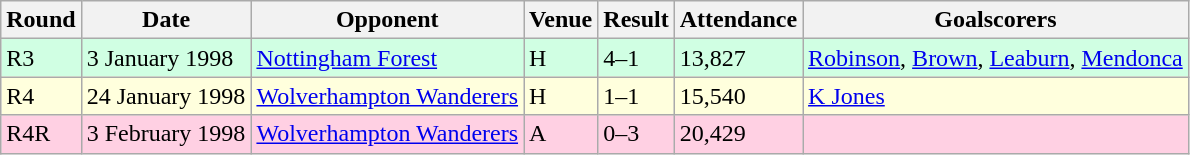<table class="wikitable">
<tr>
<th>Round</th>
<th>Date</th>
<th>Opponent</th>
<th>Venue</th>
<th>Result</th>
<th>Attendance</th>
<th>Goalscorers</th>
</tr>
<tr style="background-color: #d0ffe3;">
<td>R3</td>
<td>3 January 1998</td>
<td><a href='#'>Nottingham Forest</a></td>
<td>H</td>
<td>4–1</td>
<td>13,827</td>
<td><a href='#'>Robinson</a>, <a href='#'>Brown</a>, <a href='#'>Leaburn</a>, <a href='#'>Mendonca</a></td>
</tr>
<tr style="background-color: #ffffdd;">
<td>R4</td>
<td>24 January 1998</td>
<td><a href='#'>Wolverhampton Wanderers</a></td>
<td>H</td>
<td>1–1</td>
<td>15,540</td>
<td><a href='#'>K Jones</a></td>
</tr>
<tr style="background-color: #ffd0e3;">
<td>R4R</td>
<td>3 February 1998</td>
<td><a href='#'>Wolverhampton Wanderers</a></td>
<td>A</td>
<td>0–3</td>
<td>20,429</td>
<td></td>
</tr>
</table>
